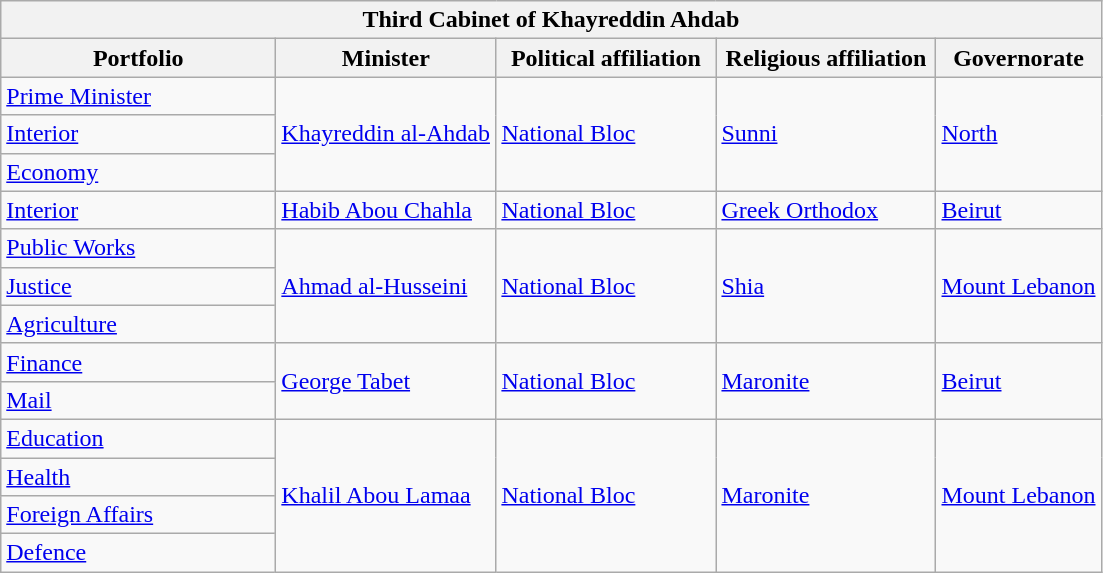<table class="wikitable">
<tr>
<th colspan="5">Third Cabinet of Khayreddin Ahdab</th>
</tr>
<tr>
<th width="25%">Portfolio</th>
<th width="20%">Minister</th>
<th width="20%">Political affiliation</th>
<th width="20%">Religious affiliation</th>
<th width="15%">Governorate</th>
</tr>
<tr>
<td><a href='#'>Prime Minister</a></td>
<td rowspan="3"><a href='#'>Khayreddin al-Ahdab</a></td>
<td rowspan="3"> <a href='#'>National Bloc</a></td>
<td rowspan="3"><a href='#'>Sunni</a></td>
<td rowspan="3"><a href='#'>North</a></td>
</tr>
<tr>
<td><a href='#'>Interior</a></td>
</tr>
<tr>
<td><a href='#'>Economy</a></td>
</tr>
<tr>
<td><a href='#'>Interior</a></td>
<td><a href='#'>Habib Abou Chahla</a></td>
<td> <a href='#'>National Bloc</a></td>
<td><a href='#'>Greek Orthodox</a></td>
<td><a href='#'>Beirut</a></td>
</tr>
<tr>
<td><a href='#'>Public Works</a></td>
<td rowspan="3"><a href='#'>Ahmad al-Husseini</a></td>
<td rowspan="3"> <a href='#'>National Bloc</a></td>
<td rowspan="3"><a href='#'>Shia</a></td>
<td rowspan="3"><a href='#'>Mount Lebanon</a></td>
</tr>
<tr>
<td><a href='#'>Justice</a></td>
</tr>
<tr>
<td><a href='#'>Agriculture</a></td>
</tr>
<tr>
<td><a href='#'>Finance</a></td>
<td rowspan="2"><a href='#'>George Tabet</a></td>
<td rowspan="2"> <a href='#'>National Bloc</a></td>
<td rowspan="2"><a href='#'>Maronite</a></td>
<td rowspan="2"><a href='#'>Beirut</a></td>
</tr>
<tr>
<td><a href='#'>Mail</a></td>
</tr>
<tr>
<td><a href='#'>Education</a></td>
<td rowspan="4"><a href='#'>Khalil Abou Lamaa</a></td>
<td rowspan="4"> <a href='#'>National Bloc</a></td>
<td rowspan="4"><a href='#'>Maronite</a></td>
<td rowspan="4"><a href='#'>Mount Lebanon</a></td>
</tr>
<tr>
<td><a href='#'>Health</a></td>
</tr>
<tr>
<td><a href='#'>Foreign Affairs</a></td>
</tr>
<tr>
<td><a href='#'>Defence</a></td>
</tr>
</table>
